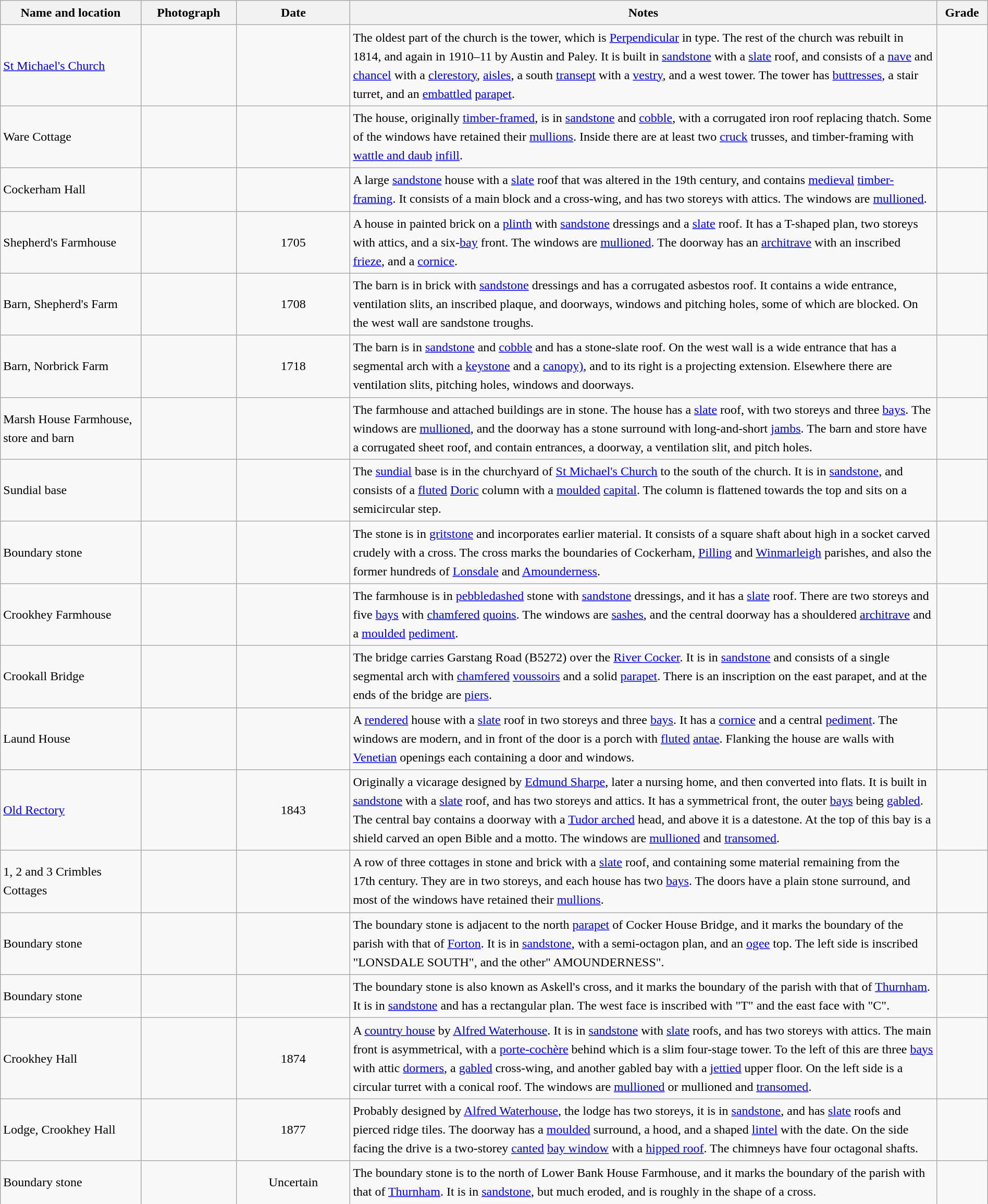<table class="wikitable sortable plainrowheaders" style="width:100%;border:0px;text-align:left;line-height:150%;">
<tr>
<th scope="col"  style="width:150px">Name and location</th>
<th scope="col"  style="width:100px" class="unsortable">Photograph</th>
<th scope="col"  style="width:120px">Date</th>
<th scope="col"  style="width:650px" class="unsortable">Notes</th>
<th scope="col"  style="width:50px">Grade</th>
</tr>
<tr>
<td><a href='#'>St Michael's Church</a><br><small></small></td>
<td></td>
<td align="center"></td>
<td>The oldest part of the church is the tower, which is <a href='#'>Perpendicular</a> in type.  The rest of the church was rebuilt in 1814, and again in 1910–11 by Austin and Paley.  It is built in <a href='#'>sandstone</a> with a <a href='#'>slate</a> roof, and consists of a <a href='#'>nave</a> and <a href='#'>chancel</a> with a <a href='#'>clerestory</a>, <a href='#'>aisles</a>, a south <a href='#'>transept</a> with a <a href='#'>vestry</a>, and a west tower.  The tower has <a href='#'>buttresses</a>, a stair turret, and an <a href='#'>embattled</a> <a href='#'>parapet</a>.</td>
<td align="center" ></td>
</tr>
<tr>
<td>Ware Cottage<br><small></small></td>
<td></td>
<td align="center"></td>
<td>The house, originally <a href='#'>timber-framed</a>, is in <a href='#'>sandstone</a> and <a href='#'>cobble</a>, with a corrugated iron roof replacing thatch.  Some of the windows have retained their <a href='#'>mullions</a>.  Inside there are at least two <a href='#'>cruck</a> trusses, and timber-framing with <a href='#'>wattle and daub</a> <a href='#'>infill</a>.</td>
<td align="center" ></td>
</tr>
<tr>
<td>Cockerham Hall<br><small></small></td>
<td></td>
<td align="center"></td>
<td>A large <a href='#'>sandstone</a> house with a <a href='#'>slate</a> roof that was altered in the 19th century, and contains <a href='#'>medieval</a> <a href='#'>timber-framing</a>.  It consists of a main block and a cross-wing, and has two storeys with attics.  The windows are <a href='#'>mullioned</a>.</td>
<td align="center" ></td>
</tr>
<tr>
<td>Shepherd's Farmhouse<br><small></small></td>
<td></td>
<td align="center">1705</td>
<td>A house in painted brick on a <a href='#'>plinth</a> with <a href='#'>sandstone</a> dressings and a <a href='#'>slate</a> roof.  It has a T-shaped plan, two storeys with attics, and a six-<a href='#'>bay</a> front.  The windows are <a href='#'>mullioned</a>.  The doorway has an <a href='#'>architrave</a> with an inscribed <a href='#'>frieze</a>, and a <a href='#'>cornice</a>.</td>
<td align="center" ></td>
</tr>
<tr>
<td>Barn, Shepherd's Farm<br><small></small></td>
<td></td>
<td align="center">1708</td>
<td>The barn is in brick with <a href='#'>sandstone</a> dressings and has a corrugated asbestos roof.  It contains a wide entrance, ventilation slits, an inscribed plaque, and doorways, windows and pitching holes, some of which are blocked.  On the west wall are sandstone troughs.</td>
<td align="center" ></td>
</tr>
<tr>
<td>Barn, Norbrick Farm<br><small></small></td>
<td></td>
<td align="center">1718</td>
<td>The barn is in <a href='#'>sandstone</a> and <a href='#'>cobble</a> and has a stone-slate roof.  On the west wall is a wide entrance that has a segmental arch with a <a href='#'>keystone</a> and a <a href='#'>canopy)</a>, and to its right is a projecting extension.  Elsewhere there are ventilation slits, pitching holes, windows and doorways.</td>
<td align="center" ></td>
</tr>
<tr>
<td>Marsh House Farmhouse, store and barn<br><small></small></td>
<td></td>
<td align="center"></td>
<td>The farmhouse and attached buildings are in stone.  The house has a <a href='#'>slate</a> roof, with two storeys and three <a href='#'>bays</a>.  The windows are <a href='#'>mullioned</a>, and the doorway has a stone surround with long-and-short <a href='#'>jambs</a>.  The barn and store have a corrugated sheet roof, and contain entrances, a doorway, a ventilation slit, and pitch holes.</td>
<td align="center" ></td>
</tr>
<tr>
<td>Sundial base<br><small></small></td>
<td></td>
<td align="center"></td>
<td>The <a href='#'>sundial</a> base is in the churchyard of <a href='#'>St Michael's Church</a> to the south of the church.  It is in <a href='#'>sandstone</a>, and consists of a <a href='#'>fluted</a> <a href='#'>Doric</a> column with a <a href='#'>moulded</a> <a href='#'>capital</a>.  The column is flattened towards the top and sits on a semicircular step.</td>
<td align="center" ></td>
</tr>
<tr>
<td>Boundary stone<br><small></small></td>
<td></td>
<td align="center"></td>
<td>The stone is in <a href='#'>gritstone</a> and incorporates earlier material.  It consists of a square shaft about  high in a socket carved crudely with a cross.  The cross marks the boundaries of Cockerham, <a href='#'>Pilling</a> and <a href='#'>Winmarleigh</a> parishes, and also the former hundreds of <a href='#'>Lonsdale</a> and <a href='#'>Amounderness</a>.</td>
<td align="center" ></td>
</tr>
<tr>
<td>Crookhey Farmhouse<br><small></small></td>
<td></td>
<td align="center"></td>
<td>The farmhouse is in <a href='#'>pebbledashed</a> stone with <a href='#'>sandstone</a> dressings, and it has a <a href='#'>slate</a> roof.  There are two storeys and five <a href='#'>bays</a> with <a href='#'>chamfered</a> <a href='#'>quoins</a>.  The windows are <a href='#'>sashes</a>, and the central doorway has a shouldered <a href='#'>architrave</a> and a <a href='#'>moulded</a> <a href='#'>pediment</a>.</td>
<td align="center" ></td>
</tr>
<tr>
<td>Crookall Bridge<br><small></small></td>
<td></td>
<td align="center"></td>
<td>The bridge carries Garstang Road (B5272) over the <a href='#'>River Cocker</a>.  It is in <a href='#'>sandstone</a> and consists of a single segmental arch with <a href='#'>chamfered</a> <a href='#'>voussoirs</a> and a solid <a href='#'>parapet</a>.  There is an inscription on the east parapet, and at the ends of the bridge are <a href='#'>piers</a>.</td>
<td align="center" ></td>
</tr>
<tr>
<td>Laund House<br><small></small></td>
<td></td>
<td align="center"></td>
<td>A <a href='#'>rendered</a> house with a <a href='#'>slate</a> roof in two storeys and three <a href='#'>bays</a>.  It has a <a href='#'>cornice</a> and a central <a href='#'>pediment</a>.  The windows are modern, and in front of the door is a porch with <a href='#'>fluted</a> <a href='#'>antae</a>.  Flanking the house are walls with <a href='#'>Venetian</a> openings each containing a door and windows.</td>
<td align="center" ></td>
</tr>
<tr>
<td><a href='#'>Old Rectory</a><br><small></small></td>
<td></td>
<td align="center">1843</td>
<td>Originally a vicarage designed by <a href='#'>Edmund Sharpe</a>, later a nursing home, and then converted into flats.  It is built in <a href='#'>sandstone</a> with a <a href='#'>slate</a> roof, and has two storeys and attics.  It has a symmetrical front, the outer <a href='#'>bays</a> being <a href='#'>gabled</a>.  The central bay contains a doorway with a <a href='#'>Tudor arched</a> head, and above it is a datestone.  At the top of this bay is a shield carved an open Bible and a motto.  The windows are <a href='#'>mullioned</a> and <a href='#'>transomed</a>.</td>
<td align="center" ></td>
</tr>
<tr>
<td>1, 2 and 3 Crimbles Cottages<br><small></small></td>
<td></td>
<td align="center"></td>
<td>A row of three cottages in stone and brick with a <a href='#'>slate</a> roof, and containing some material remaining from the 17th century.  They are in two storeys, and each house has two <a href='#'>bays</a>.  The doors have a plain stone surround, and most of the windows have retained their <a href='#'>mullions</a>.</td>
<td align="center" ></td>
</tr>
<tr>
<td>Boundary stone<br><small></small></td>
<td></td>
<td align="center"></td>
<td>The boundary stone is adjacent to the north <a href='#'>parapet</a> of Cocker House Bridge, and it marks the boundary of the parish with that of <a href='#'>Forton</a>.  It is in <a href='#'>sandstone</a>, with a semi-octagon plan, and an <a href='#'>ogee</a> top.  The left side is inscribed "LONSDALE SOUTH", and the other" AMOUNDERNESS".</td>
<td align="center" ></td>
</tr>
<tr>
<td>Boundary stone<br><small></small></td>
<td></td>
<td align="center"></td>
<td>The boundary stone is also known as Askell's cross, and it marks the boundary of the parish with that of <a href='#'>Thurnham</a>.  It is in <a href='#'>sandstone</a> and has a rectangular plan.  The west face is inscribed with "T" and the east face with "C".</td>
<td align="center" ></td>
</tr>
<tr>
<td>Crookhey Hall<br><small></small></td>
<td></td>
<td align="center">1874</td>
<td>A <a href='#'>country house</a> by <a href='#'>Alfred Waterhouse</a>.  It is in <a href='#'>sandstone</a> with <a href='#'>slate</a> roofs, and has two storeys with attics.  The main front is asymmetrical, with a <a href='#'>porte-cochère</a> behind which is a slim four-stage tower.  To the left of this are three <a href='#'>bays</a> with attic <a href='#'>dormers</a>, a <a href='#'>gabled</a> cross-wing, and another gabled bay with a <a href='#'>jettied</a> upper floor.  On the left side is a circular turret with a conical roof.  The windows are <a href='#'>mullioned</a> or mullioned and <a href='#'>transomed</a>.</td>
<td align="center" ></td>
</tr>
<tr>
<td>Lodge, Crookhey Hall<br><small></small></td>
<td></td>
<td align="center">1877</td>
<td>Probably designed by <a href='#'>Alfred Waterhouse</a>, the lodge has two storeys, it is in <a href='#'>sandstone</a>, and has <a href='#'>slate</a> roofs and pierced ridge tiles.  The doorway has a <a href='#'>moulded</a> surround, a hood, and a shaped <a href='#'>lintel</a> with the date.  On the side facing the drive is a two-storey <a href='#'>canted</a> <a href='#'>bay window</a> with a <a href='#'>hipped roof</a>.  The chimneys have four octagonal shafts.</td>
<td align="center" ></td>
</tr>
<tr>
<td>Boundary stone<br><small></small></td>
<td></td>
<td align="center">Uncertain</td>
<td>The boundary stone is to the north of Lower Bank House Farmhouse, and it marks the boundary of the parish with that of <a href='#'>Thurnham</a>.  It is in <a href='#'>sandstone</a>, but much eroded, and is roughly in the shape of a cross.</td>
<td align="center" ></td>
</tr>
<tr>
</tr>
</table>
